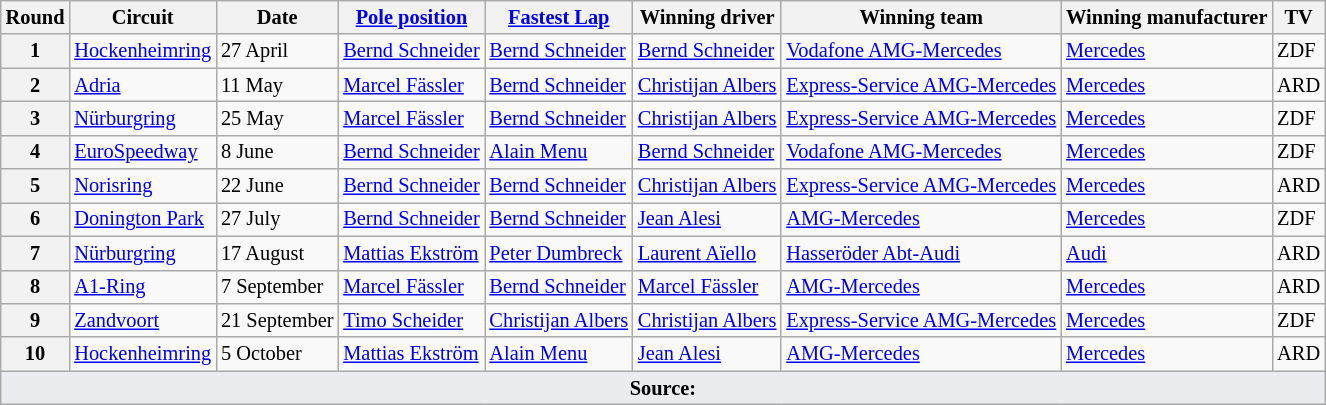<table class="wikitable" style="font-size: 85%">
<tr>
<th>Round</th>
<th>Circuit</th>
<th>Date</th>
<th><a href='#'>Pole position</a></th>
<th><a href='#'>Fastest Lap</a></th>
<th>Winning driver</th>
<th>Winning team</th>
<th>Winning manufacturer</th>
<th>TV</th>
</tr>
<tr>
<th>1</th>
<td> <a href='#'>Hockenheimring</a></td>
<td>27 April</td>
<td> <a href='#'>Bernd Schneider</a></td>
<td> <a href='#'>Bernd Schneider</a></td>
<td> <a href='#'>Bernd Schneider</a></td>
<td><a href='#'>Vodafone AMG-Mercedes</a></td>
<td> <a href='#'>Mercedes</a></td>
<td>ZDF</td>
</tr>
<tr>
<th>2</th>
<td> <a href='#'>Adria</a></td>
<td>11 May</td>
<td> <a href='#'>Marcel Fässler</a></td>
<td> <a href='#'>Bernd Schneider</a></td>
<td> <a href='#'>Christijan Albers</a></td>
<td><a href='#'>Express-Service AMG-Mercedes</a></td>
<td> <a href='#'>Mercedes</a></td>
<td>ARD</td>
</tr>
<tr>
<th>3</th>
<td> <a href='#'>Nürburgring</a></td>
<td>25 May</td>
<td> <a href='#'>Marcel Fässler</a></td>
<td> <a href='#'>Bernd Schneider</a></td>
<td> <a href='#'>Christijan Albers</a></td>
<td><a href='#'>Express-Service AMG-Mercedes</a></td>
<td> <a href='#'>Mercedes</a></td>
<td>ZDF</td>
</tr>
<tr>
<th>4</th>
<td> <a href='#'>EuroSpeedway</a></td>
<td>8 June</td>
<td> <a href='#'>Bernd Schneider</a></td>
<td> <a href='#'>Alain Menu</a></td>
<td> <a href='#'>Bernd Schneider</a></td>
<td><a href='#'>Vodafone AMG-Mercedes</a></td>
<td> <a href='#'>Mercedes</a></td>
<td>ZDF</td>
</tr>
<tr>
<th>5</th>
<td> <a href='#'>Norisring</a></td>
<td>22 June</td>
<td> <a href='#'>Bernd Schneider</a></td>
<td> <a href='#'>Bernd Schneider</a></td>
<td> <a href='#'>Christijan Albers</a></td>
<td><a href='#'>Express-Service AMG-Mercedes</a></td>
<td> <a href='#'>Mercedes</a></td>
<td>ARD</td>
</tr>
<tr>
<th>6</th>
<td> <a href='#'>Donington Park</a></td>
<td>27 July</td>
<td> <a href='#'>Bernd Schneider</a></td>
<td> <a href='#'>Bernd Schneider</a></td>
<td> <a href='#'>Jean Alesi</a></td>
<td><a href='#'>AMG-Mercedes</a></td>
<td> <a href='#'>Mercedes</a></td>
<td>ZDF</td>
</tr>
<tr>
<th>7</th>
<td> <a href='#'>Nürburgring</a></td>
<td>17 August</td>
<td> <a href='#'>Mattias Ekström</a></td>
<td> <a href='#'>Peter Dumbreck</a></td>
<td> <a href='#'>Laurent Aïello</a></td>
<td><a href='#'>Hasseröder Abt-Audi</a></td>
<td> <a href='#'>Audi</a></td>
<td>ARD</td>
</tr>
<tr>
<th>8</th>
<td> <a href='#'>A1-Ring</a></td>
<td>7 September</td>
<td> <a href='#'>Marcel Fässler</a></td>
<td> <a href='#'>Bernd Schneider</a></td>
<td> <a href='#'>Marcel Fässler</a></td>
<td><a href='#'>AMG-Mercedes</a></td>
<td> <a href='#'>Mercedes</a></td>
<td>ARD</td>
</tr>
<tr>
<th>9</th>
<td> <a href='#'>Zandvoort</a></td>
<td>21 September</td>
<td> <a href='#'>Timo Scheider</a></td>
<td> <a href='#'>Christijan Albers</a></td>
<td> <a href='#'>Christijan Albers</a></td>
<td><a href='#'>Express-Service AMG-Mercedes</a></td>
<td> <a href='#'>Mercedes</a></td>
<td>ZDF</td>
</tr>
<tr>
<th>10</th>
<td> <a href='#'>Hockenheimring</a></td>
<td>5 October</td>
<td> <a href='#'>Mattias Ekström</a></td>
<td> <a href='#'>Alain Menu</a></td>
<td> <a href='#'>Jean Alesi</a></td>
<td><a href='#'>AMG-Mercedes</a></td>
<td> <a href='#'>Mercedes</a></td>
<td>ARD</td>
</tr>
<tr class="sortbottom">
<td colspan="9" style="background-color:#EAECF0;text-align:center"><strong>Source:</strong></td>
</tr>
</table>
